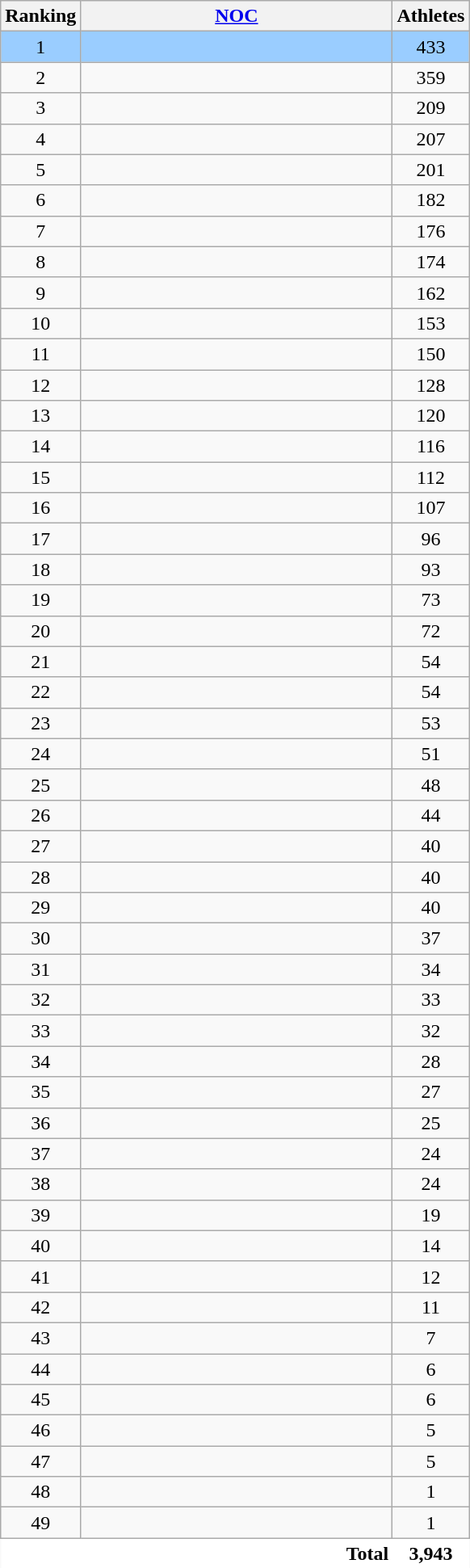<table class="wikitable collapsible collapsed sortable" style="border:0;">
<tr>
<th width=50>Ranking</th>
<th width=250><a href='#'>NOC</a></th>
<th width=25>Athletes</th>
</tr>
<tr style="background:#9acdff;">
<td align=center>1</td>
<td></td>
<td align=center>433</td>
</tr>
<tr>
<td align=center>2</td>
<td></td>
<td align=center>359</td>
</tr>
<tr>
<td align=center>3</td>
<td></td>
<td align=center>209</td>
</tr>
<tr>
<td align=center>4</td>
<td></td>
<td align=center>207</td>
</tr>
<tr>
<td align=center>5</td>
<td></td>
<td align=center>201</td>
</tr>
<tr>
<td align=center>6</td>
<td></td>
<td align=center>182</td>
</tr>
<tr>
<td align=center>7</td>
<td></td>
<td align=center>176</td>
</tr>
<tr>
<td align=center>8</td>
<td></td>
<td align=center>174</td>
</tr>
<tr>
<td align=center>9</td>
<td></td>
<td align=center>162</td>
</tr>
<tr>
<td align=center>10</td>
<td></td>
<td align=center>153</td>
</tr>
<tr>
<td align=center>11</td>
<td></td>
<td align=center>150</td>
</tr>
<tr>
<td align=center>12</td>
<td></td>
<td align=center>128</td>
</tr>
<tr>
<td align=center>13</td>
<td></td>
<td align=center>120</td>
</tr>
<tr>
<td align=center>14</td>
<td></td>
<td align=center>116</td>
</tr>
<tr>
<td align=center>15</td>
<td></td>
<td align=center>112</td>
</tr>
<tr>
<td align=center>16</td>
<td></td>
<td align=center>107</td>
</tr>
<tr>
<td align=center>17</td>
<td></td>
<td align=center>96</td>
</tr>
<tr>
<td align=center>18</td>
<td></td>
<td align=center>93</td>
</tr>
<tr>
<td align=center>19</td>
<td></td>
<td align=center>73</td>
</tr>
<tr>
<td align=center>20</td>
<td></td>
<td align=center>72</td>
</tr>
<tr>
<td align=center>21</td>
<td></td>
<td align=center>54</td>
</tr>
<tr>
<td align=center>22</td>
<td></td>
<td align=center>54</td>
</tr>
<tr>
<td align=center>23</td>
<td></td>
<td align=center>53</td>
</tr>
<tr>
<td align=center>24</td>
<td></td>
<td align=center>51</td>
</tr>
<tr>
<td align=center>25</td>
<td></td>
<td align=center>48</td>
</tr>
<tr>
<td align=center>26</td>
<td></td>
<td align=center>44</td>
</tr>
<tr>
<td align=center>27</td>
<td></td>
<td align=center>40</td>
</tr>
<tr>
<td align=center>28</td>
<td></td>
<td align=center>40</td>
</tr>
<tr>
<td align=center>29</td>
<td></td>
<td align=center>40</td>
</tr>
<tr>
<td align=center>30</td>
<td></td>
<td align=center>37</td>
</tr>
<tr>
<td align=center>31</td>
<td></td>
<td align=center>34</td>
</tr>
<tr>
<td align=center>32</td>
<td></td>
<td align=center>33</td>
</tr>
<tr>
<td align=center>33</td>
<td></td>
<td align=center>32</td>
</tr>
<tr>
<td align=center>34</td>
<td></td>
<td align=center>28</td>
</tr>
<tr>
<td align=center>35</td>
<td></td>
<td align=center>27</td>
</tr>
<tr>
<td align=center>36</td>
<td></td>
<td align=center>25</td>
</tr>
<tr>
<td align=center>37</td>
<td></td>
<td align=center>24</td>
</tr>
<tr>
<td align=center>38</td>
<td></td>
<td align=center>24</td>
</tr>
<tr>
<td align=center>39</td>
<td></td>
<td align=center>19</td>
</tr>
<tr>
<td align=center>40</td>
<td></td>
<td align=center>14</td>
</tr>
<tr>
<td align=center>41</td>
<td></td>
<td align=center>12</td>
</tr>
<tr>
<td align=center>42</td>
<td></td>
<td align=center>11</td>
</tr>
<tr>
<td align=center>43</td>
<td></td>
<td align=center>7</td>
</tr>
<tr>
<td align=center>44</td>
<td></td>
<td align=center>6</td>
</tr>
<tr>
<td align=center>45</td>
<td></td>
<td align=center>6</td>
</tr>
<tr>
<td align=center>46</td>
<td></td>
<td align=center>5</td>
</tr>
<tr>
<td align=center>47</td>
<td></td>
<td align=center>5</td>
</tr>
<tr>
<td align=center>48</td>
<td></td>
<td align=center>1</td>
</tr>
<tr>
<td align=center>49</td>
<td></td>
<td align=center>1</td>
</tr>
<tr class="sort bottom" style="background:#fff;">
<td style="text-align:right; border:0; " colspan="2"><strong>Total</strong></td>
<td style="text-align:center; border:0; background:#fff;"><strong>3,943</strong></td>
</tr>
</table>
